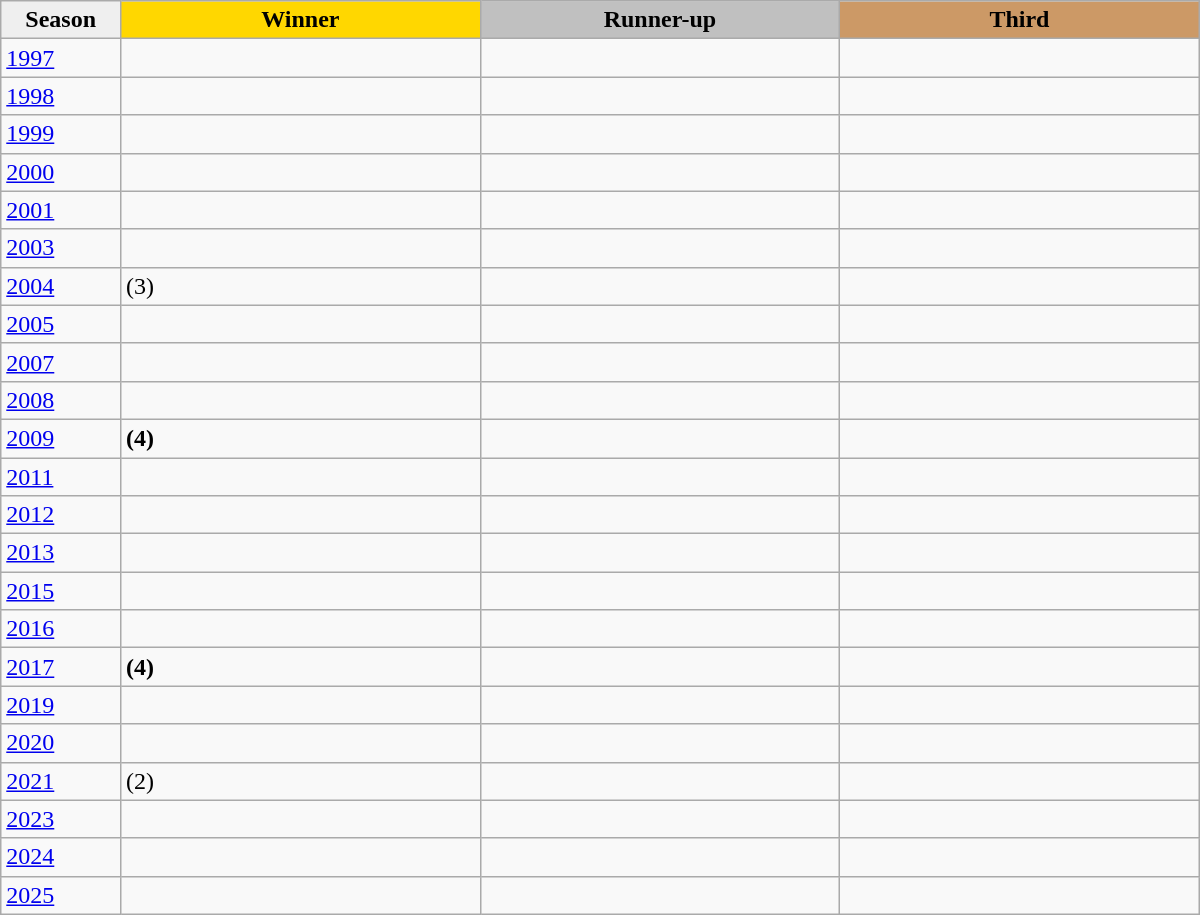<table class="wikitable sortable" style="width:800px;">
<tr>
<th style="width:10%; background:#efefef;">Season</th>
<th style="width:30%; background:gold">Winner</th>
<th style="width:30%; background:silver">Runner-up</th>
<th style="width:30%; background:#CC9966">Third</th>
</tr>
<tr>
<td><a href='#'>1997</a></td>
<td></td>
<td></td>
<td></td>
</tr>
<tr>
<td><a href='#'>1998</a></td>
<td></td>
<td></td>
<td></td>
</tr>
<tr>
<td><a href='#'>1999</a></td>
<td></td>
<td></td>
<td></td>
</tr>
<tr>
<td><a href='#'>2000</a></td>
<td></td>
<td></td>
<td></td>
</tr>
<tr>
<td><a href='#'>2001</a></td>
<td></td>
<td></td>
<td></td>
</tr>
<tr>
<td><a href='#'>2003</a></td>
<td></td>
<td></td>
<td></td>
</tr>
<tr>
<td><a href='#'>2004</a></td>
<td> (3)</td>
<td></td>
<td></td>
</tr>
<tr>
<td><a href='#'>2005</a></td>
<td></td>
<td></td>
<td></td>
</tr>
<tr>
<td><a href='#'>2007</a></td>
<td></td>
<td></td>
<td></td>
</tr>
<tr>
<td><a href='#'>2008</a></td>
<td></td>
<td></td>
<td></td>
</tr>
<tr>
<td><a href='#'>2009</a></td>
<td> <strong>(4)</strong></td>
<td></td>
<td></td>
</tr>
<tr>
<td><a href='#'>2011</a></td>
<td></td>
<td></td>
<td></td>
</tr>
<tr>
<td><a href='#'>2012</a></td>
<td></td>
<td></td>
<td></td>
</tr>
<tr>
<td><a href='#'>2013</a></td>
<td></td>
<td></td>
<td></td>
</tr>
<tr>
<td><a href='#'>2015</a></td>
<td></td>
<td></td>
<td></td>
</tr>
<tr>
<td><a href='#'>2016</a></td>
<td></td>
<td></td>
<td></td>
</tr>
<tr>
<td><a href='#'>2017</a></td>
<td> <strong>(4)</strong></td>
<td></td>
<td></td>
</tr>
<tr>
<td><a href='#'>2019</a></td>
<td></td>
<td></td>
<td></td>
</tr>
<tr>
<td><a href='#'>2020</a></td>
<td></td>
<td></td>
<td></td>
</tr>
<tr>
<td><a href='#'>2021</a></td>
<td> (2)</td>
<td></td>
<td></td>
</tr>
<tr>
<td><a href='#'>2023</a></td>
<td></td>
<td></td>
<td></td>
</tr>
<tr>
<td><a href='#'>2024</a></td>
<td></td>
<td></td>
<td></td>
</tr>
<tr>
<td><a href='#'>2025</a></td>
<td></td>
<td></td>
<td></td>
</tr>
</table>
